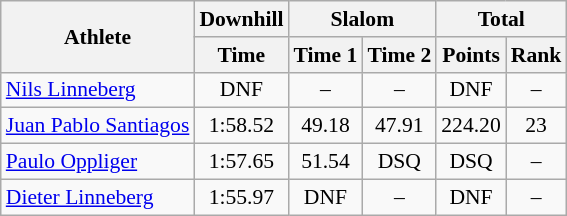<table class="wikitable" style="font-size:90%">
<tr>
<th rowspan="2">Athlete</th>
<th>Downhill</th>
<th colspan="2">Slalom</th>
<th colspan="2">Total</th>
</tr>
<tr>
<th>Time</th>
<th>Time 1</th>
<th>Time 2</th>
<th>Points</th>
<th>Rank</th>
</tr>
<tr>
<td><a href='#'>Nils Linneberg</a></td>
<td align="center">DNF</td>
<td align="center">–</td>
<td align="center">–</td>
<td align="center">DNF</td>
<td align="center">–</td>
</tr>
<tr>
<td><a href='#'>Juan Pablo Santiagos</a></td>
<td align="center">1:58.52</td>
<td align="center">49.18</td>
<td align="center">47.91</td>
<td align="center">224.20</td>
<td align="center">23</td>
</tr>
<tr>
<td><a href='#'>Paulo Oppliger</a></td>
<td align="center">1:57.65</td>
<td align="center">51.54</td>
<td align="center">DSQ</td>
<td align="center">DSQ</td>
<td align="center">–</td>
</tr>
<tr>
<td><a href='#'>Dieter Linneberg</a></td>
<td align="center">1:55.97</td>
<td align="center">DNF</td>
<td align="center">–</td>
<td align="center">DNF</td>
<td align="center">–</td>
</tr>
</table>
